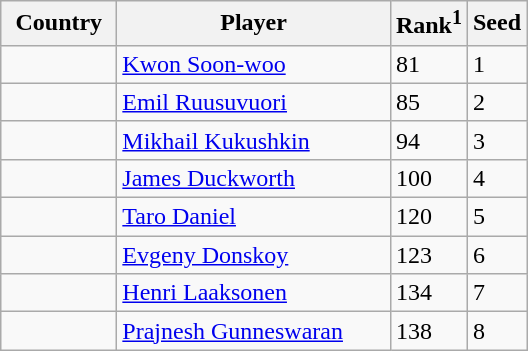<table class="sortable wikitable">
<tr>
<th width="70">Country</th>
<th width="175">Player</th>
<th>Rank<sup>1</sup></th>
<th>Seed</th>
</tr>
<tr>
<td></td>
<td><a href='#'>Kwon Soon-woo</a></td>
<td>81</td>
<td>1</td>
</tr>
<tr>
<td></td>
<td><a href='#'>Emil Ruusuvuori</a></td>
<td>85</td>
<td>2</td>
</tr>
<tr>
<td></td>
<td><a href='#'>Mikhail Kukushkin</a></td>
<td>94</td>
<td>3</td>
</tr>
<tr>
<td></td>
<td><a href='#'>James Duckworth</a></td>
<td>100</td>
<td>4</td>
</tr>
<tr>
<td></td>
<td><a href='#'>Taro Daniel</a></td>
<td>120</td>
<td>5</td>
</tr>
<tr>
<td></td>
<td><a href='#'>Evgeny Donskoy</a></td>
<td>123</td>
<td>6</td>
</tr>
<tr>
<td></td>
<td><a href='#'>Henri Laaksonen</a></td>
<td>134</td>
<td>7</td>
</tr>
<tr>
<td></td>
<td><a href='#'>Prajnesh Gunneswaran</a></td>
<td>138</td>
<td>8</td>
</tr>
</table>
